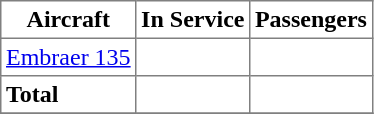<table class="toccolours" border="1" cellpadding="3" style="border-collapse:collapse;">
<tr>
<th>Aircraft</th>
<th>In Service</th>
<th>Passengers</th>
</tr>
<tr>
<td><a href='#'>Embraer 135</a></td>
<td></td>
<td></td>
</tr>
<tr>
<td><strong>Total</strong></td>
<td></td>
<td></td>
</tr>
<tr>
</tr>
</table>
